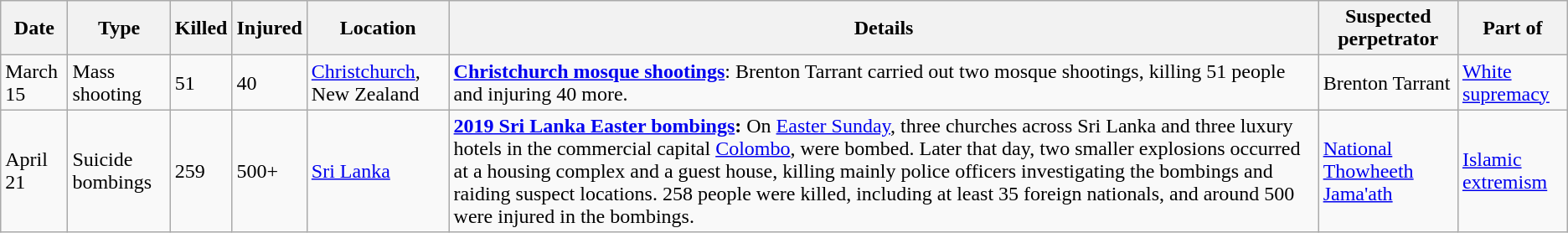<table class="wikitable sortable">
<tr>
<th>Date</th>
<th>Type</th>
<th>Killed</th>
<th>Injured</th>
<th>Location</th>
<th><strong>Details</strong></th>
<th>Suspected perpetrator</th>
<th>Part of</th>
</tr>
<tr>
<td>March 15</td>
<td>Mass shooting</td>
<td>51</td>
<td>40</td>
<td><a href='#'>Christchurch</a>, New Zealand</td>
<td><strong><a href='#'>Christchurch mosque shootings</a></strong>: Brenton Tarrant carried out two mosque shootings, killing 51 people and injuring 40 more.</td>
<td>Brenton Tarrant</td>
<td><a href='#'>White supremacy</a></td>
</tr>
<tr>
<td>April 21</td>
<td>Suicide bombings</td>
<td>259</td>
<td>500+</td>
<td><a href='#'>Sri Lanka</a></td>
<td><strong><a href='#'>2019 Sri Lanka Easter bombings</a>:</strong> On <a href='#'>Easter Sunday</a>, three churches across Sri Lanka and three luxury hotels in the commercial capital <a href='#'>Colombo</a>, were bombed. Later that day, two smaller explosions occurred at a housing complex and a guest house, killing mainly police officers investigating the bombings and raiding suspect locations. 258 people were killed, including at least 35 foreign nationals, and around 500 were injured in the bombings.</td>
<td><a href='#'>National Thowheeth Jama'ath</a></td>
<td><a href='#'>Islamic extremism</a></td>
</tr>
</table>
